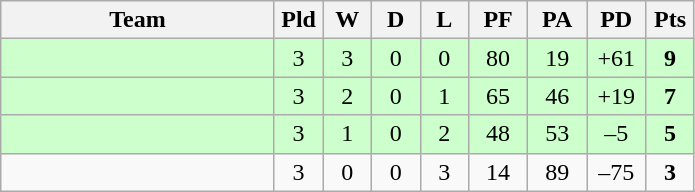<table class="wikitable" style="text-align:center;">
<tr>
<th width=175>Team</th>
<th width=25 abbr="Played">Pld</th>
<th width=25 abbr="Won">W</th>
<th width=25 abbr="Drawn">D</th>
<th width=25 abbr="Lost">L</th>
<th width=32 abbr="Points for">PF</th>
<th width=32 abbr="Points against">PA</th>
<th width=32 abbr="Points difference">PD</th>
<th width=25 abbr="Points">Pts</th>
</tr>
<tr bgcolor=ccffcc>
<td align=left></td>
<td>3</td>
<td>3</td>
<td>0</td>
<td>0</td>
<td>80</td>
<td>19</td>
<td>+61</td>
<td><strong>9</strong></td>
</tr>
<tr bgcolor=ccffcc>
<td align=left></td>
<td>3</td>
<td>2</td>
<td>0</td>
<td>1</td>
<td>65</td>
<td>46</td>
<td>+19</td>
<td><strong>7</strong></td>
</tr>
<tr bgcolor=ccffcc>
<td align=left></td>
<td>3</td>
<td>1</td>
<td>0</td>
<td>2</td>
<td>48</td>
<td>53</td>
<td>–5</td>
<td><strong>5</strong></td>
</tr>
<tr>
<td align=left></td>
<td>3</td>
<td>0</td>
<td>0</td>
<td>3</td>
<td>14</td>
<td>89</td>
<td>–75</td>
<td><strong>3</strong></td>
</tr>
</table>
